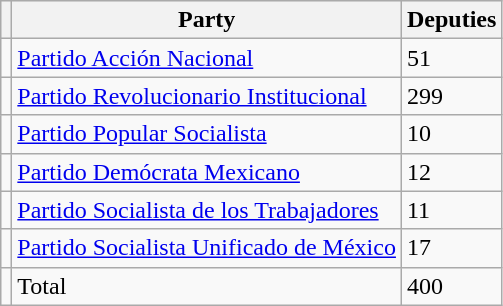<table class="wikitable">
<tr style="background:#efefef;">
<th></th>
<th><strong>Party</strong></th>
<th><strong>Deputies</strong></th>
</tr>
<tr>
<td></td>
<td><a href='#'>Partido Acción Nacional</a></td>
<td>51</td>
</tr>
<tr>
<td></td>
<td><a href='#'>Partido Revolucionario Institucional</a></td>
<td>299</td>
</tr>
<tr>
<td></td>
<td><a href='#'>Partido Popular Socialista</a></td>
<td>10</td>
</tr>
<tr>
<td></td>
<td><a href='#'>Partido Demócrata Mexicano</a></td>
<td>12</td>
</tr>
<tr>
<td></td>
<td><a href='#'>Partido Socialista de los Trabajadores</a></td>
<td>11</td>
</tr>
<tr>
<td></td>
<td><a href='#'>Partido Socialista Unificado de México</a></td>
<td>17</td>
</tr>
<tr>
<td></td>
<td>Total</td>
<td>400</td>
</tr>
</table>
